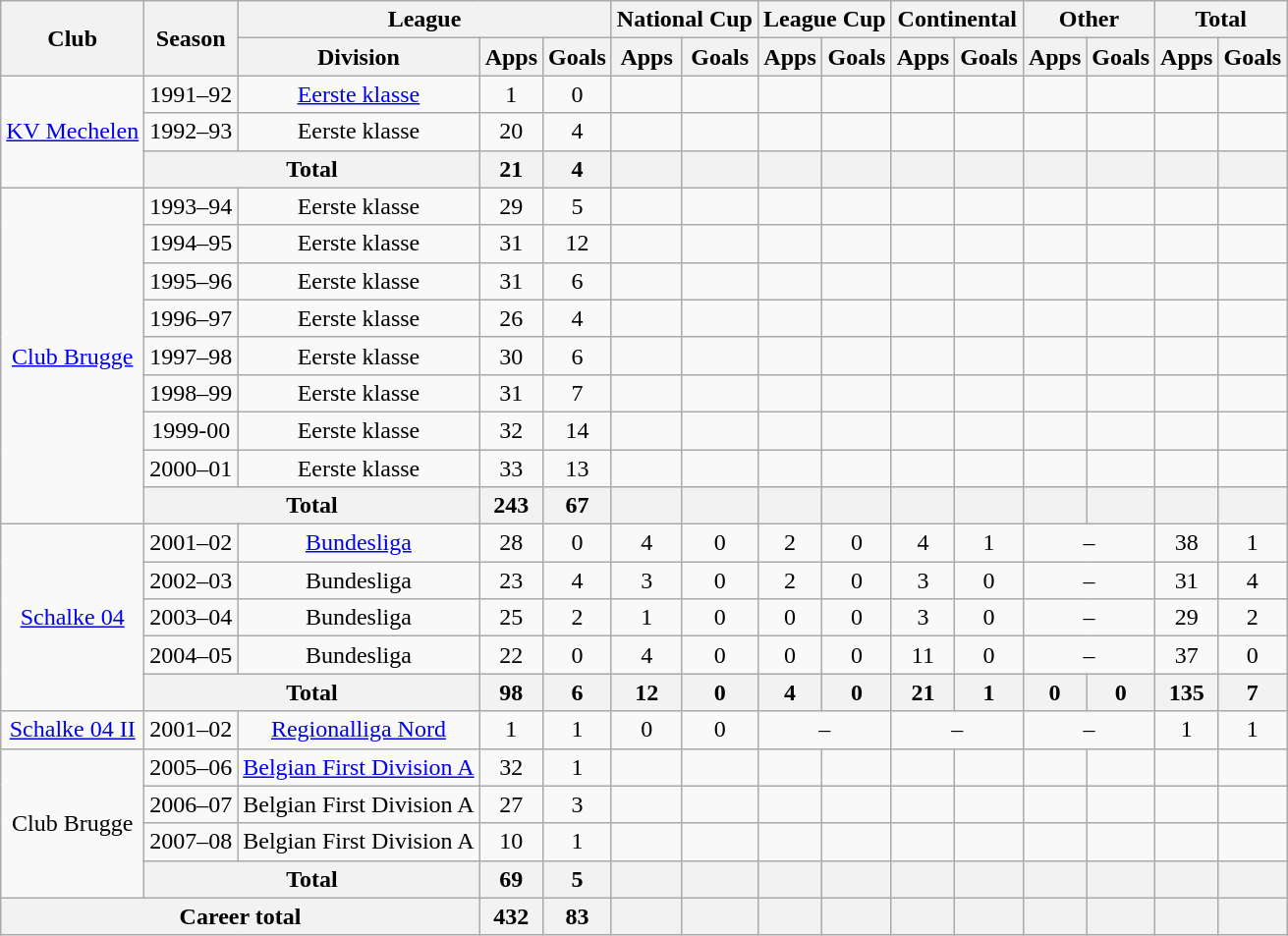<table class="wikitable" style="text-align:center">
<tr>
<th rowspan="2">Club</th>
<th rowspan="2">Season</th>
<th colspan="3">League</th>
<th colspan="2">National Cup</th>
<th colspan="2">League Cup</th>
<th colspan="2">Continental</th>
<th colspan="2">Other</th>
<th colspan="2">Total</th>
</tr>
<tr>
<th>Division</th>
<th>Apps</th>
<th>Goals</th>
<th>Apps</th>
<th>Goals</th>
<th>Apps</th>
<th>Goals</th>
<th>Apps</th>
<th>Goals</th>
<th>Apps</th>
<th>Goals</th>
<th>Apps</th>
<th>Goals</th>
</tr>
<tr>
<td rowspan="3"><a href='#'>KV Mechelen</a></td>
<td>1991–92</td>
<td><a href='#'>Eerste klasse</a></td>
<td>1</td>
<td>0</td>
<td></td>
<td></td>
<td></td>
<td></td>
<td></td>
<td></td>
<td></td>
<td></td>
<td></td>
<td></td>
</tr>
<tr>
<td>1992–93</td>
<td>Eerste klasse</td>
<td>20</td>
<td>4</td>
<td></td>
<td></td>
<td></td>
<td></td>
<td></td>
<td></td>
<td></td>
<td></td>
<td></td>
<td></td>
</tr>
<tr>
<th colspan="2">Total</th>
<th>21</th>
<th>4</th>
<th></th>
<th></th>
<th></th>
<th></th>
<th></th>
<th></th>
<th></th>
<th></th>
<th></th>
<th></th>
</tr>
<tr>
<td rowspan="9"><a href='#'>Club Brugge</a></td>
<td>1993–94</td>
<td>Eerste klasse</td>
<td>29</td>
<td>5</td>
<td></td>
<td></td>
<td></td>
<td></td>
<td></td>
<td></td>
<td></td>
<td></td>
<td></td>
<td></td>
</tr>
<tr>
<td>1994–95</td>
<td>Eerste klasse</td>
<td>31</td>
<td>12</td>
<td></td>
<td></td>
<td></td>
<td></td>
<td></td>
<td></td>
<td></td>
<td></td>
<td></td>
<td></td>
</tr>
<tr>
<td>1995–96</td>
<td>Eerste klasse</td>
<td>31</td>
<td>6</td>
<td></td>
<td></td>
<td></td>
<td></td>
<td></td>
<td></td>
<td></td>
<td></td>
<td></td>
<td></td>
</tr>
<tr>
<td>1996–97</td>
<td>Eerste klasse</td>
<td>26</td>
<td>4</td>
<td></td>
<td></td>
<td></td>
<td></td>
<td></td>
<td></td>
<td></td>
<td></td>
<td></td>
<td></td>
</tr>
<tr>
<td>1997–98</td>
<td>Eerste klasse</td>
<td>30</td>
<td>6</td>
<td></td>
<td></td>
<td></td>
<td></td>
<td></td>
<td></td>
<td></td>
<td></td>
<td></td>
<td></td>
</tr>
<tr>
<td>1998–99</td>
<td>Eerste klasse</td>
<td>31</td>
<td>7</td>
<td></td>
<td></td>
<td></td>
<td></td>
<td></td>
<td></td>
<td></td>
<td></td>
<td></td>
<td></td>
</tr>
<tr>
<td>1999-00</td>
<td>Eerste klasse</td>
<td>32</td>
<td>14</td>
<td></td>
<td></td>
<td></td>
<td></td>
<td></td>
<td></td>
<td></td>
<td></td>
<td></td>
<td></td>
</tr>
<tr>
<td>2000–01</td>
<td>Eerste klasse</td>
<td>33</td>
<td>13</td>
<td></td>
<td></td>
<td></td>
<td></td>
<td></td>
<td></td>
<td></td>
<td></td>
<td></td>
<td></td>
</tr>
<tr>
<th colspan="2">Total</th>
<th>243</th>
<th>67</th>
<th></th>
<th></th>
<th></th>
<th></th>
<th></th>
<th></th>
<th></th>
<th></th>
<th></th>
<th></th>
</tr>
<tr>
<td rowspan="5"><a href='#'>Schalke 04</a></td>
<td>2001–02</td>
<td><a href='#'>Bundesliga</a></td>
<td>28</td>
<td>0</td>
<td>4</td>
<td>0</td>
<td>2</td>
<td>0</td>
<td>4</td>
<td>1</td>
<td colspan="2">–</td>
<td>38</td>
<td>1</td>
</tr>
<tr>
<td>2002–03</td>
<td>Bundesliga</td>
<td>23</td>
<td>4</td>
<td>3</td>
<td>0</td>
<td>2</td>
<td>0</td>
<td>3</td>
<td>0</td>
<td colspan="2">–</td>
<td>31</td>
<td>4</td>
</tr>
<tr>
<td>2003–04</td>
<td>Bundesliga</td>
<td>25</td>
<td>2</td>
<td>1</td>
<td>0</td>
<td>0</td>
<td>0</td>
<td>3</td>
<td>0</td>
<td colspan="2">–</td>
<td>29</td>
<td>2</td>
</tr>
<tr>
<td>2004–05</td>
<td>Bundesliga</td>
<td>22</td>
<td>0</td>
<td>4</td>
<td>0</td>
<td>0</td>
<td>0</td>
<td>11</td>
<td>0</td>
<td colspan="2">–</td>
<td>37</td>
<td>0</td>
</tr>
<tr>
<th colspan="2">Total</th>
<th>98</th>
<th>6</th>
<th>12</th>
<th>0</th>
<th>4</th>
<th>0</th>
<th>21</th>
<th>1</th>
<th>0</th>
<th>0</th>
<th>135</th>
<th>7</th>
</tr>
<tr>
<td><a href='#'>Schalke 04 II</a></td>
<td>2001–02</td>
<td><a href='#'>Regionalliga Nord</a></td>
<td>1</td>
<td>1</td>
<td>0</td>
<td>0</td>
<td colspan="2">–</td>
<td colspan="2">–</td>
<td colspan="2">–</td>
<td>1</td>
<td>1</td>
</tr>
<tr>
<td rowspan="4">Club Brugge</td>
<td>2005–06</td>
<td><a href='#'>Belgian First Division A</a></td>
<td>32</td>
<td>1</td>
<td></td>
<td></td>
<td></td>
<td></td>
<td></td>
<td></td>
<td></td>
<td></td>
<td></td>
<td></td>
</tr>
<tr>
<td>2006–07</td>
<td>Belgian First Division A</td>
<td>27</td>
<td>3</td>
<td></td>
<td></td>
<td></td>
<td></td>
<td></td>
<td></td>
<td></td>
<td></td>
<td></td>
<td></td>
</tr>
<tr>
<td>2007–08</td>
<td>Belgian First Division A</td>
<td>10</td>
<td>1</td>
<td></td>
<td></td>
<td></td>
<td></td>
<td></td>
<td></td>
<td></td>
<td></td>
<td></td>
<td></td>
</tr>
<tr>
<th colspan="2">Total</th>
<th>69</th>
<th>5</th>
<th></th>
<th></th>
<th></th>
<th></th>
<th></th>
<th></th>
<th></th>
<th></th>
<th></th>
<th></th>
</tr>
<tr>
<th colspan="3">Career total</th>
<th>432</th>
<th>83</th>
<th></th>
<th></th>
<th></th>
<th></th>
<th></th>
<th></th>
<th></th>
<th></th>
<th></th>
<th></th>
</tr>
</table>
